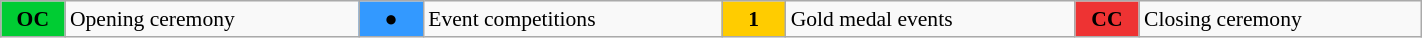<table class=wikitable style="margin:0.5em auto; font-size:90%; position:relative; width:75%;">
<tr>
<td style="width:2.5em; background-color:#00cc33; text-align:center;"><strong>OC</strong></td>
<td>Opening ceremony</td>
<td style="width:2.5em; background-color:#3399ff; text-align:center;">●</td>
<td>Event competitions</td>
<td style="width:2.5em; background-color:#ffcc00; text-align:center;"><strong>1</strong></td>
<td>Gold medal events</td>
<td style="width:2.5em; background-color:#ee3333; text-align:center;"><strong>CC</strong></td>
<td>Closing ceremony</td>
</tr>
</table>
